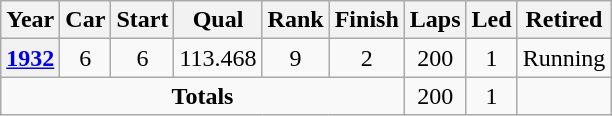<table class="wikitable" style="text-align:center">
<tr>
<th>Year</th>
<th>Car</th>
<th>Start</th>
<th>Qual</th>
<th>Rank</th>
<th>Finish</th>
<th>Laps</th>
<th>Led</th>
<th>Retired</th>
</tr>
<tr>
<th><a href='#'>1932</a></th>
<td>6</td>
<td>6</td>
<td>113.468</td>
<td>9</td>
<td>2</td>
<td>200</td>
<td>1</td>
<td>Running</td>
</tr>
<tr>
<td colspan=6><strong>Totals</strong></td>
<td>200</td>
<td>1</td>
<td></td>
</tr>
</table>
